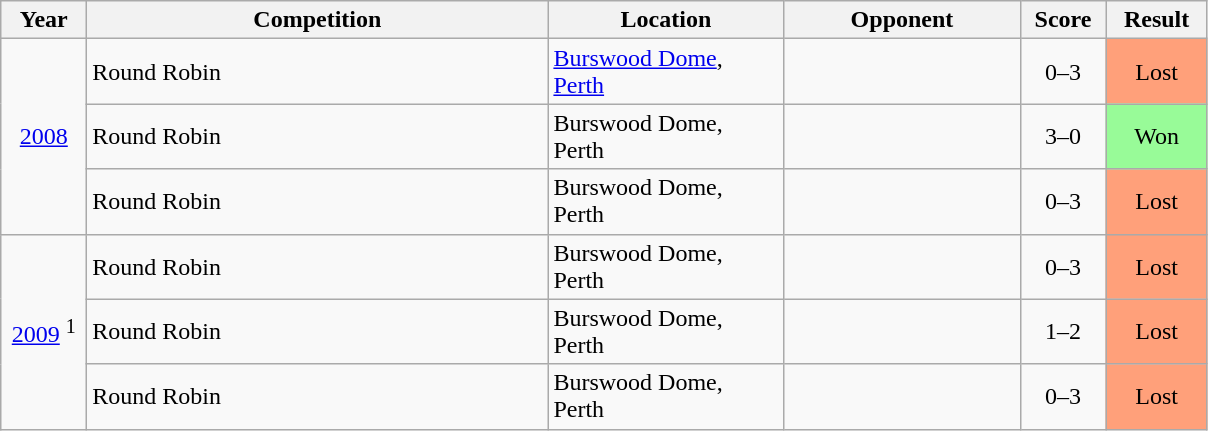<table class="wikitable">
<tr>
<th width="50">Year</th>
<th width="300">Competition</th>
<th width="150">Location</th>
<th width="150">Opponent</th>
<th width="50">Score</th>
<th width="60">Result</th>
</tr>
<tr>
<td align="center" rowspan="3"><a href='#'>2008</a></td>
<td>Round Robin</td>
<td><a href='#'>Burswood Dome</a>, <a href='#'>Perth</a></td>
<td></td>
<td align="center">0–3</td>
<td align="center" bgcolor="#FFA07A">Lost</td>
</tr>
<tr>
<td>Round Robin</td>
<td>Burswood Dome, Perth</td>
<td></td>
<td align="center">3–0</td>
<td align="center" bgcolor="#98FB98">Won</td>
</tr>
<tr>
<td>Round Robin</td>
<td>Burswood Dome, Perth</td>
<td></td>
<td align="center">0–3</td>
<td align="center" bgcolor="#FFA07A">Lost</td>
</tr>
<tr>
<td align="center" rowspan="3"><a href='#'>2009</a> <sup>1</sup></td>
<td>Round Robin</td>
<td>Burswood Dome, Perth</td>
<td></td>
<td align="center">0–3</td>
<td align="center" bgcolor="#FFA07A">Lost</td>
</tr>
<tr>
<td>Round Robin</td>
<td>Burswood Dome, Perth</td>
<td></td>
<td align="center">1–2</td>
<td align="center" bgcolor="#FFA07A">Lost</td>
</tr>
<tr>
<td>Round Robin</td>
<td>Burswood Dome, Perth</td>
<td></td>
<td align="center">0–3</td>
<td align="center" bgcolor="#FFA07A">Lost</td>
</tr>
</table>
